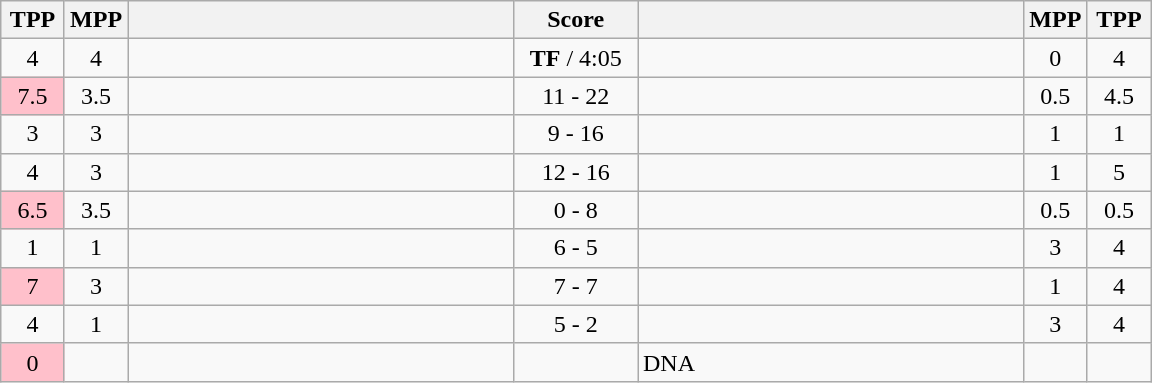<table class="wikitable" style="text-align: center;" |>
<tr>
<th width="35">TPP</th>
<th width="35">MPP</th>
<th width="250"></th>
<th width="75">Score</th>
<th width="250"></th>
<th width="35">MPP</th>
<th width="35">TPP</th>
</tr>
<tr>
<td>4</td>
<td>4</td>
<td style="text-align:left;"></td>
<td><strong>TF</strong> / 4:05</td>
<td style="text-align:left;"><strong></strong></td>
<td>0</td>
<td>4</td>
</tr>
<tr>
<td bgcolor=pink>7.5</td>
<td>3.5</td>
<td style="text-align:left;"></td>
<td>11 - 22</td>
<td style="text-align:left;"><strong></strong></td>
<td>0.5</td>
<td>4.5</td>
</tr>
<tr>
<td>3</td>
<td>3</td>
<td style="text-align:left;"></td>
<td>9 - 16</td>
<td style="text-align:left;"><strong></strong></td>
<td>1</td>
<td>1</td>
</tr>
<tr>
<td>4</td>
<td>3</td>
<td style="text-align:left;"></td>
<td>12 - 16</td>
<td style="text-align:left;"><strong></strong></td>
<td>1</td>
<td>5</td>
</tr>
<tr>
<td bgcolor=pink>6.5</td>
<td>3.5</td>
<td style="text-align:left;"></td>
<td>0 - 8</td>
<td style="text-align:left;"><strong></strong></td>
<td>0.5</td>
<td>0.5</td>
</tr>
<tr>
<td>1</td>
<td>1</td>
<td style="text-align:left;"><strong></strong></td>
<td>6 - 5</td>
<td style="text-align:left;"></td>
<td>3</td>
<td>4</td>
</tr>
<tr>
<td bgcolor=pink>7</td>
<td>3</td>
<td style="text-align:left;"></td>
<td>7 - 7</td>
<td style="text-align:left;"><strong></strong></td>
<td>1</td>
<td>4</td>
</tr>
<tr>
<td>4</td>
<td>1</td>
<td style="text-align:left;"><strong></strong></td>
<td>5 - 2</td>
<td style="text-align:left;"></td>
<td>3</td>
<td>4</td>
</tr>
<tr>
<td bgcolor=pink>0</td>
<td></td>
<td style="text-align:left;"></td>
<td></td>
<td style="text-align:left;">DNA</td>
<td></td>
<td></td>
</tr>
</table>
